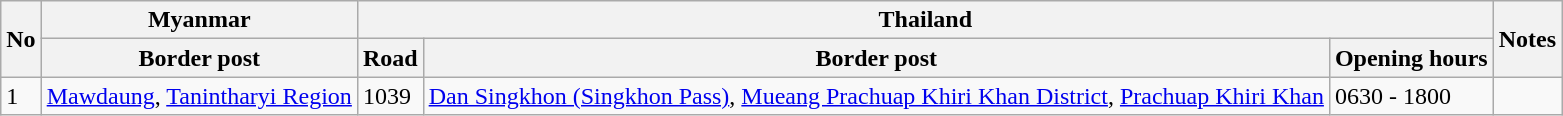<table class="wikitable">
<tr>
<th rowspan="2">No</th>
<th>Myanmar</th>
<th colspan="3">Thailand</th>
<th rowspan="2">Notes</th>
</tr>
<tr>
<th>Border post</th>
<th>Road</th>
<th>Border post</th>
<th>Opening hours</th>
</tr>
<tr>
<td>1</td>
<td><a href='#'>Mawdaung</a>, <a href='#'>Tanintharyi Region</a></td>
<td>1039</td>
<td><a href='#'>Dan Singkhon (Singkhon Pass)</a>, <a href='#'>Mueang Prachuap Khiri Khan District</a>, <a href='#'>Prachuap Khiri Khan</a></td>
<td>0630 - 1800</td>
</tr>
</table>
